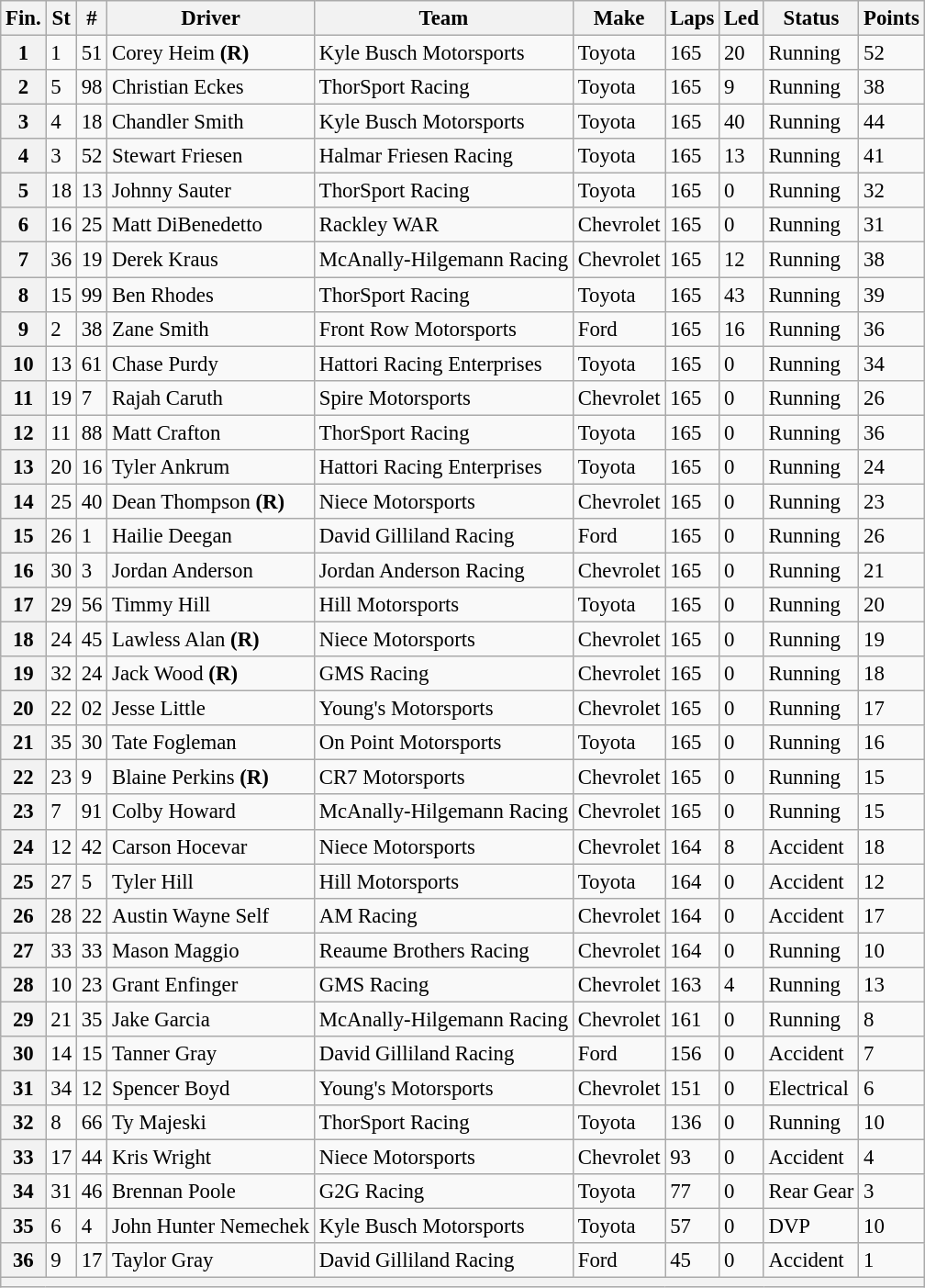<table class="wikitable" style="font-size:95%">
<tr>
<th>Fin.</th>
<th>St</th>
<th>#</th>
<th>Driver</th>
<th>Team</th>
<th>Make</th>
<th>Laps</th>
<th>Led</th>
<th>Status</th>
<th>Points</th>
</tr>
<tr>
<th>1</th>
<td>1</td>
<td>51</td>
<td>Corey Heim <strong>(R)</strong></td>
<td>Kyle Busch Motorsports</td>
<td>Toyota</td>
<td>165</td>
<td>20</td>
<td>Running</td>
<td>52</td>
</tr>
<tr>
<th>2</th>
<td>5</td>
<td>98</td>
<td>Christian Eckes</td>
<td>ThorSport Racing</td>
<td>Toyota</td>
<td>165</td>
<td>9</td>
<td>Running</td>
<td>38</td>
</tr>
<tr>
<th>3</th>
<td>4</td>
<td>18</td>
<td>Chandler Smith</td>
<td>Kyle Busch Motorsports</td>
<td>Toyota</td>
<td>165</td>
<td>40</td>
<td>Running</td>
<td>44</td>
</tr>
<tr>
<th>4</th>
<td>3</td>
<td>52</td>
<td>Stewart Friesen</td>
<td>Halmar Friesen Racing</td>
<td>Toyota</td>
<td>165</td>
<td>13</td>
<td>Running</td>
<td>41</td>
</tr>
<tr>
<th>5</th>
<td>18</td>
<td>13</td>
<td>Johnny Sauter</td>
<td>ThorSport Racing</td>
<td>Toyota</td>
<td>165</td>
<td>0</td>
<td>Running</td>
<td>32</td>
</tr>
<tr>
<th>6</th>
<td>16</td>
<td>25</td>
<td>Matt DiBenedetto</td>
<td>Rackley WAR</td>
<td>Chevrolet</td>
<td>165</td>
<td>0</td>
<td>Running</td>
<td>31</td>
</tr>
<tr>
<th>7</th>
<td>36</td>
<td>19</td>
<td>Derek Kraus</td>
<td>McAnally-Hilgemann Racing</td>
<td>Chevrolet</td>
<td>165</td>
<td>12</td>
<td>Running</td>
<td>38</td>
</tr>
<tr>
<th>8</th>
<td>15</td>
<td>99</td>
<td>Ben Rhodes</td>
<td>ThorSport Racing</td>
<td>Toyota</td>
<td>165</td>
<td>43</td>
<td>Running</td>
<td>39</td>
</tr>
<tr>
<th>9</th>
<td>2</td>
<td>38</td>
<td>Zane Smith</td>
<td>Front Row Motorsports</td>
<td>Ford</td>
<td>165</td>
<td>16</td>
<td>Running</td>
<td>36</td>
</tr>
<tr>
<th>10</th>
<td>13</td>
<td>61</td>
<td>Chase Purdy</td>
<td>Hattori Racing Enterprises</td>
<td>Toyota</td>
<td>165</td>
<td>0</td>
<td>Running</td>
<td>34</td>
</tr>
<tr>
<th>11</th>
<td>19</td>
<td>7</td>
<td>Rajah Caruth</td>
<td>Spire Motorsports</td>
<td>Chevrolet</td>
<td>165</td>
<td>0</td>
<td>Running</td>
<td>26</td>
</tr>
<tr>
<th>12</th>
<td>11</td>
<td>88</td>
<td>Matt Crafton</td>
<td>ThorSport Racing</td>
<td>Toyota</td>
<td>165</td>
<td>0</td>
<td>Running</td>
<td>36</td>
</tr>
<tr>
<th>13</th>
<td>20</td>
<td>16</td>
<td>Tyler Ankrum</td>
<td>Hattori Racing Enterprises</td>
<td>Toyota</td>
<td>165</td>
<td>0</td>
<td>Running</td>
<td>24</td>
</tr>
<tr>
<th>14</th>
<td>25</td>
<td>40</td>
<td>Dean Thompson <strong>(R)</strong></td>
<td>Niece Motorsports</td>
<td>Chevrolet</td>
<td>165</td>
<td>0</td>
<td>Running</td>
<td>23</td>
</tr>
<tr>
<th>15</th>
<td>26</td>
<td>1</td>
<td>Hailie Deegan</td>
<td>David Gilliland Racing</td>
<td>Ford</td>
<td>165</td>
<td>0</td>
<td>Running</td>
<td>26</td>
</tr>
<tr>
<th>16</th>
<td>30</td>
<td>3</td>
<td>Jordan Anderson</td>
<td>Jordan Anderson Racing</td>
<td>Chevrolet</td>
<td>165</td>
<td>0</td>
<td>Running</td>
<td>21</td>
</tr>
<tr>
<th>17</th>
<td>29</td>
<td>56</td>
<td>Timmy Hill</td>
<td>Hill Motorsports</td>
<td>Toyota</td>
<td>165</td>
<td>0</td>
<td>Running</td>
<td>20</td>
</tr>
<tr>
<th>18</th>
<td>24</td>
<td>45</td>
<td>Lawless Alan <strong>(R)</strong></td>
<td>Niece Motorsports</td>
<td>Chevrolet</td>
<td>165</td>
<td>0</td>
<td>Running</td>
<td>19</td>
</tr>
<tr>
<th>19</th>
<td>32</td>
<td>24</td>
<td>Jack Wood <strong>(R)</strong></td>
<td>GMS Racing</td>
<td>Chevrolet</td>
<td>165</td>
<td>0</td>
<td>Running</td>
<td>18</td>
</tr>
<tr>
<th>20</th>
<td>22</td>
<td>02</td>
<td>Jesse Little</td>
<td>Young's Motorsports</td>
<td>Chevrolet</td>
<td>165</td>
<td>0</td>
<td>Running</td>
<td>17</td>
</tr>
<tr>
<th>21</th>
<td>35</td>
<td>30</td>
<td>Tate Fogleman</td>
<td>On Point Motorsports</td>
<td>Toyota</td>
<td>165</td>
<td>0</td>
<td>Running</td>
<td>16</td>
</tr>
<tr>
<th>22</th>
<td>23</td>
<td>9</td>
<td>Blaine Perkins <strong>(R)</strong></td>
<td>CR7 Motorsports</td>
<td>Chevrolet</td>
<td>165</td>
<td>0</td>
<td>Running</td>
<td>15</td>
</tr>
<tr>
<th>23</th>
<td>7</td>
<td>91</td>
<td>Colby Howard</td>
<td>McAnally-Hilgemann Racing</td>
<td>Chevrolet</td>
<td>165</td>
<td>0</td>
<td>Running</td>
<td>15</td>
</tr>
<tr>
<th>24</th>
<td>12</td>
<td>42</td>
<td>Carson Hocevar</td>
<td>Niece Motorsports</td>
<td>Chevrolet</td>
<td>164</td>
<td>8</td>
<td>Accident</td>
<td>18</td>
</tr>
<tr>
<th>25</th>
<td>27</td>
<td>5</td>
<td>Tyler Hill</td>
<td>Hill Motorsports</td>
<td>Toyota</td>
<td>164</td>
<td>0</td>
<td>Accident</td>
<td>12</td>
</tr>
<tr>
<th>26</th>
<td>28</td>
<td>22</td>
<td>Austin Wayne Self</td>
<td>AM Racing</td>
<td>Chevrolet</td>
<td>164</td>
<td>0</td>
<td>Accident</td>
<td>17</td>
</tr>
<tr>
<th>27</th>
<td>33</td>
<td>33</td>
<td>Mason Maggio</td>
<td>Reaume Brothers Racing</td>
<td>Chevrolet</td>
<td>164</td>
<td>0</td>
<td>Running</td>
<td>10</td>
</tr>
<tr>
<th>28</th>
<td>10</td>
<td>23</td>
<td>Grant Enfinger</td>
<td>GMS Racing</td>
<td>Chevrolet</td>
<td>163</td>
<td>4</td>
<td>Running</td>
<td>13</td>
</tr>
<tr>
<th>29</th>
<td>21</td>
<td>35</td>
<td>Jake Garcia</td>
<td>McAnally-Hilgemann Racing</td>
<td>Chevrolet</td>
<td>161</td>
<td>0</td>
<td>Running</td>
<td>8</td>
</tr>
<tr>
<th>30</th>
<td>14</td>
<td>15</td>
<td>Tanner Gray</td>
<td>David Gilliland Racing</td>
<td>Ford</td>
<td>156</td>
<td>0</td>
<td>Accident</td>
<td>7</td>
</tr>
<tr>
<th>31</th>
<td>34</td>
<td>12</td>
<td>Spencer Boyd</td>
<td>Young's Motorsports</td>
<td>Chevrolet</td>
<td>151</td>
<td>0</td>
<td>Electrical</td>
<td>6</td>
</tr>
<tr>
<th>32</th>
<td>8</td>
<td>66</td>
<td>Ty Majeski</td>
<td>ThorSport Racing</td>
<td>Toyota</td>
<td>136</td>
<td>0</td>
<td>Running</td>
<td>10</td>
</tr>
<tr>
<th>33</th>
<td>17</td>
<td>44</td>
<td>Kris Wright</td>
<td>Niece Motorsports</td>
<td>Chevrolet</td>
<td>93</td>
<td>0</td>
<td>Accident</td>
<td>4</td>
</tr>
<tr>
<th>34</th>
<td>31</td>
<td>46</td>
<td>Brennan Poole</td>
<td>G2G Racing</td>
<td>Toyota</td>
<td>77</td>
<td>0</td>
<td>Rear Gear</td>
<td>3</td>
</tr>
<tr>
<th>35</th>
<td>6</td>
<td>4</td>
<td>John Hunter Nemechek</td>
<td>Kyle Busch Motorsports</td>
<td>Toyota</td>
<td>57</td>
<td>0</td>
<td>DVP</td>
<td>10</td>
</tr>
<tr>
<th>36</th>
<td>9</td>
<td>17</td>
<td>Taylor Gray</td>
<td>David Gilliland Racing</td>
<td>Ford</td>
<td>45</td>
<td>0</td>
<td>Accident</td>
<td>1</td>
</tr>
<tr>
<th colspan="10"></th>
</tr>
</table>
